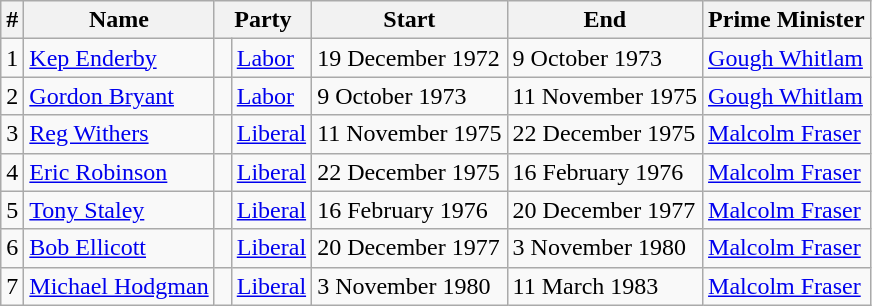<table class=wikitable>
<tr>
<th>#</th>
<th>Name</th>
<th colspan=2>Party</th>
<th>Start</th>
<th>End</th>
<th>Prime Minister</th>
</tr>
<tr>
<td>1</td>
<td><a href='#'>Kep Enderby</a></td>
<td> </td>
<td><a href='#'>Labor</a></td>
<td>19 December 1972</td>
<td>9 October 1973</td>
<td><a href='#'>Gough Whitlam</a></td>
</tr>
<tr>
<td>2</td>
<td><a href='#'>Gordon Bryant</a></td>
<td> </td>
<td><a href='#'>Labor</a></td>
<td>9 October 1973</td>
<td>11 November 1975</td>
<td><a href='#'>Gough Whitlam</a></td>
</tr>
<tr>
<td>3</td>
<td><a href='#'>Reg Withers</a></td>
<td> </td>
<td><a href='#'>Liberal</a></td>
<td>11 November 1975</td>
<td>22 December 1975</td>
<td><a href='#'>Malcolm Fraser</a></td>
</tr>
<tr>
<td>4</td>
<td><a href='#'>Eric Robinson</a></td>
<td> </td>
<td><a href='#'>Liberal</a></td>
<td>22 December 1975</td>
<td>16 February 1976</td>
<td><a href='#'>Malcolm Fraser</a></td>
</tr>
<tr>
<td>5</td>
<td><a href='#'>Tony Staley</a></td>
<td> </td>
<td><a href='#'>Liberal</a></td>
<td>16 February 1976</td>
<td>20 December 1977</td>
<td><a href='#'>Malcolm Fraser</a></td>
</tr>
<tr>
<td>6</td>
<td><a href='#'>Bob Ellicott</a></td>
<td> </td>
<td><a href='#'>Liberal</a></td>
<td>20 December 1977</td>
<td>3 November 1980</td>
<td><a href='#'>Malcolm Fraser</a></td>
</tr>
<tr>
<td>7</td>
<td><a href='#'>Michael Hodgman</a></td>
<td> </td>
<td><a href='#'>Liberal</a></td>
<td>3 November 1980</td>
<td>11 March 1983</td>
<td><a href='#'>Malcolm Fraser</a></td>
</tr>
</table>
